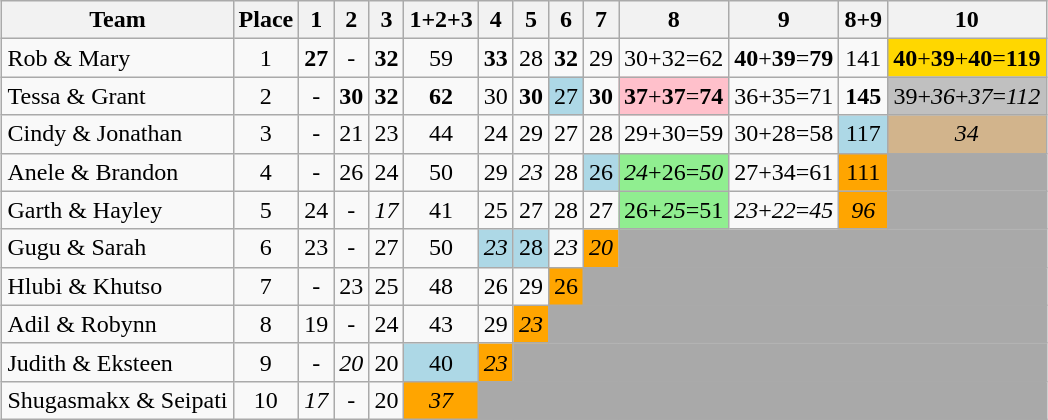<table class="wikitable sortable" style="margin:auto;text-align:center;">
<tr>
<th>Team</th>
<th>Place</th>
<th>1</th>
<th>2</th>
<th>3</th>
<th>1+2+3</th>
<th>4</th>
<th>5</th>
<th>6</th>
<th>7</th>
<th>8</th>
<th>9</th>
<th>8+9</th>
<th>10</th>
</tr>
<tr>
<td style="text-align:left;">Rob & Mary</td>
<td>1</td>
<td><span><strong>27</strong></span></td>
<td>-</td>
<td><span><strong>32</strong></span></td>
<td>59</td>
<td><span><strong>33</strong></span></td>
<td>28</td>
<td><span><strong>32</strong></span></td>
<td>29</td>
<td>30+32=62</td>
<td><span><strong>40</strong></span>+<span><strong>39</strong></span>=<span><strong>79</strong></span></td>
<td>141</td>
<td style="background:gold;"><span><strong>40</strong></span>+<span><strong>39</strong></span>+<span><strong>40</strong></span>=<span><strong>119</strong></span></td>
</tr>
<tr>
<td style="text-align:left;">Tessa & Grant</td>
<td>2</td>
<td>-</td>
<td><span><strong>30</strong></span></td>
<td><span><strong>32</strong></span></td>
<td><span><strong>62</strong></span></td>
<td>30</td>
<td><span><strong>30</strong></span></td>
<td style="background:lightblue;">27</td>
<td><span><strong>30</strong></span></td>
<td style="background:pink;"><span><strong>37</strong></span>+<span><strong>37</strong></span>=<span><strong>74</strong></span></td>
<td>36+35=71</td>
<td><span><strong>145</strong></span></td>
<td style="background:silver;">39+<span><em>36</em></span>+<span><em>37</em></span>=<span><em>112</em></span></td>
</tr>
<tr>
<td style="text-align:left;">Cindy & Jonathan</td>
<td>3</td>
<td>-</td>
<td>21</td>
<td>23</td>
<td>44</td>
<td>24</td>
<td>29</td>
<td>27</td>
<td>28</td>
<td>29+30=59</td>
<td>30+28=58</td>
<td style="background:lightblue;">117</td>
<td style="background:tan;"><span><em>34</em></span></td>
</tr>
<tr>
<td style="text-align:left;">Anele & Brandon</td>
<td>4</td>
<td>-</td>
<td>26</td>
<td>24</td>
<td>50</td>
<td>29</td>
<td><span><em>23</em></span></td>
<td>28</td>
<td style="background:lightblue;">26</td>
<td style="background:lightgreen;"><span><em>24</em></span>+26=<span><em>50</em></span></td>
<td>27+34=61</td>
<td style="background:orange;">111</td>
<td style="background:darkgray;" colspan="1"></td>
</tr>
<tr>
<td style="text-align:left;">Garth & Hayley</td>
<td>5</td>
<td>24</td>
<td>-</td>
<td><span><em>17</em></span></td>
<td>41</td>
<td>25</td>
<td>27</td>
<td>28</td>
<td>27</td>
<td style="background:lightgreen;">26+<span><em>25</em></span>=51</td>
<td><span><em>23</em></span>+<span><em>22</em></span>=<span><em>45</em></span></td>
<td style="background:orange;"><span><em>96</em></span></td>
<td style="background:darkgray;" colspan="1"></td>
</tr>
<tr>
<td style="text-align:left;">Gugu & Sarah</td>
<td>6</td>
<td>23</td>
<td>-</td>
<td>27</td>
<td>50</td>
<td style="background:lightblue;"><span><em>23</em></span></td>
<td style="background:lightblue;">28</td>
<td><span><em>23</em></span></td>
<td style="background:orange;"><span><em>20</em></span></td>
<td style="background:darkgray;" colspan="4"></td>
</tr>
<tr>
<td style="text-align:left;">Hlubi & Khutso</td>
<td>7</td>
<td>-</td>
<td>23</td>
<td>25</td>
<td>48</td>
<td>26</td>
<td>29</td>
<td style="background:orange;">26</td>
<td style="background:darkgray;" colspan="5"></td>
</tr>
<tr>
<td style="text-align:left;">Adil & Robynn</td>
<td>8</td>
<td>19</td>
<td>-</td>
<td>24</td>
<td>43</td>
<td>29</td>
<td style="background:orange;"><span><em>23</em></span></td>
<td style="background:darkgray;" colspan="6"></td>
</tr>
<tr>
<td style="text-align:left;">Judith & Eksteen</td>
<td>9</td>
<td>-</td>
<td><span><em>20</em></span></td>
<td>20</td>
<td style="background:lightblue;">40</td>
<td style="background:orange;"><span><em>23</em></span></td>
<td style="background:darkgray;" colspan="7"></td>
</tr>
<tr>
<td style="text-align:left;">Shugasmakx & Seipati</td>
<td>10</td>
<td><span><em>17</em></span></td>
<td>-</td>
<td>20</td>
<td style="background:orange;"><span><em>37</em></span></td>
<td style="background:darkgrey;" colspan="8"></td>
</tr>
</table>
